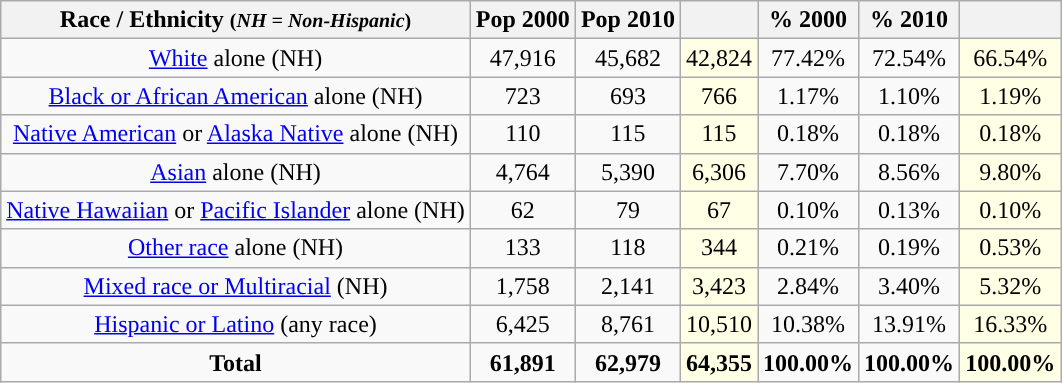<table class="wikitable" style="text-align:center;">
<tr>
<th>Race / Ethnicity <small>(<em>NH = Non-Hispanic</em>)</small></th>
<th>Pop 2000</th>
<th>Pop 2010</th>
<th></th>
<th>% 2000</th>
<th>% 2010</th>
<th></th>
</tr>
<tr>
<td><a href='#'>White</a> alone (NH)</td>
<td>47,916</td>
<td>45,682</td>
<td style='background: #ffffe6;'>42,824</td>
<td>77.42%</td>
<td>72.54%</td>
<td style='background: #ffffe6;'>66.54%</td>
</tr>
<tr>
<td><a href='#'>Black or African American</a> alone (NH)</td>
<td>723</td>
<td>693</td>
<td style='background: #ffffe6;'>766</td>
<td>1.17%</td>
<td>1.10%</td>
<td style='background: #ffffe6;'>1.19%</td>
</tr>
<tr>
<td><a href='#'>Native American</a> or <a href='#'>Alaska Native</a> alone (NH)</td>
<td>110</td>
<td>115</td>
<td style='background: #ffffe6;'>115</td>
<td>0.18%</td>
<td>0.18%</td>
<td style='background: #ffffe6;'>0.18%</td>
</tr>
<tr>
<td><a href='#'>Asian</a> alone (NH)</td>
<td>4,764</td>
<td>5,390</td>
<td style='background: #ffffe6;'>6,306</td>
<td>7.70%</td>
<td>8.56%</td>
<td style='background: #ffffe6;'>9.80%</td>
</tr>
<tr>
<td><a href='#'>Native Hawaiian</a> or <a href='#'>Pacific Islander</a> alone (NH)</td>
<td>62</td>
<td>79</td>
<td style='background: #ffffe6;'>67</td>
<td>0.10%</td>
<td>0.13%</td>
<td style='background: #ffffe6;'>0.10%</td>
</tr>
<tr>
<td><a href='#'>Other race</a> alone (NH)</td>
<td>133</td>
<td>118</td>
<td style='background: #ffffe6;'>344</td>
<td>0.21%</td>
<td>0.19%</td>
<td style='background: #ffffe6;'>0.53%</td>
</tr>
<tr>
<td><a href='#'>Mixed race or Multiracial</a> (NH)</td>
<td>1,758</td>
<td>2,141</td>
<td style='background: #ffffe6;'>3,423</td>
<td>2.84%</td>
<td>3.40%</td>
<td style='background: #ffffe6;'>5.32%</td>
</tr>
<tr>
<td><a href='#'>Hispanic or Latino</a> (any race)</td>
<td>6,425</td>
<td>8,761</td>
<td style='background: #ffffe6;'>10,510</td>
<td>10.38%</td>
<td>13.91%</td>
<td style='background: #ffffe6;'>16.33%</td>
</tr>
<tr>
<td><strong>Total</strong></td>
<td><strong>61,891</strong></td>
<td><strong>62,979</strong></td>
<td style='background: #ffffe6;'><strong>64,355</strong></td>
<td><strong>100.00%</strong></td>
<td><strong>100.00%</strong></td>
<td style='background: #ffffe6;'><strong>100.00%</strong></td>
</tr>
</table>
